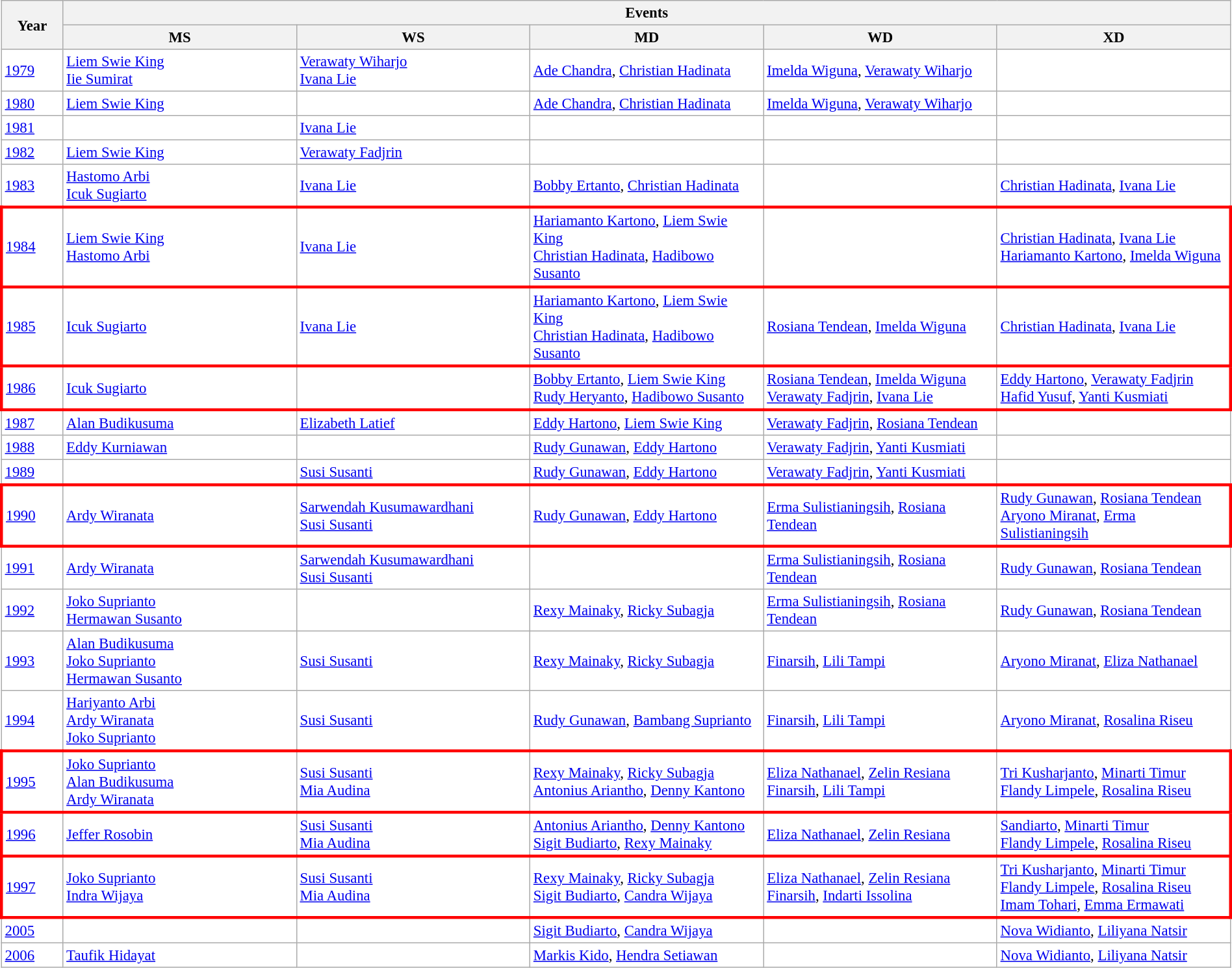<table class="vertical-align-top wikitable" style="text-align:left; font-size:95%; background:white" width="100%">
<tr>
<th rowspan="2" width="5%">Year</th>
<th colspan=5>Events</th>
</tr>
<tr>
<th width="19%">MS</th>
<th width="19%">WS</th>
<th width="19%">MD</th>
<th width="19%">WD</th>
<th width="19%">XD</th>
</tr>
<tr>
<td><a href='#'>1979</a></td>
<td> <a href='#'>Liem Swie King</a><br> <a href='#'>Iie Sumirat</a></td>
<td> <a href='#'>Verawaty Wiharjo</a><br> <a href='#'>Ivana Lie</a></td>
<td> <a href='#'>Ade Chandra</a>, <a href='#'>Christian Hadinata</a></td>
<td> <a href='#'>Imelda Wiguna</a>, <a href='#'>Verawaty Wiharjo</a></td>
<td></td>
</tr>
<tr>
<td><a href='#'>1980</a></td>
<td> <a href='#'>Liem Swie King</a></td>
<td></td>
<td> <a href='#'>Ade Chandra</a>, <a href='#'>Christian Hadinata</a></td>
<td> <a href='#'>Imelda Wiguna</a>, <a href='#'>Verawaty Wiharjo</a></td>
<td></td>
</tr>
<tr>
<td><a href='#'>1981</a></td>
<td></td>
<td> <a href='#'>Ivana Lie</a></td>
<td></td>
<td></td>
<td></td>
</tr>
<tr>
<td><a href='#'>1982</a></td>
<td> <a href='#'>Liem Swie King</a></td>
<td> <a href='#'>Verawaty Fadjrin</a></td>
<td></td>
<td></td>
<td></td>
</tr>
<tr>
<td><a href='#'>1983</a></td>
<td> <a href='#'>Hastomo Arbi</a><br> <a href='#'>Icuk Sugiarto</a></td>
<td> <a href='#'>Ivana Lie</a></td>
<td> <a href='#'>Bobby Ertanto</a>, <a href='#'>Christian Hadinata</a></td>
<td></td>
<td> <a href='#'>Christian Hadinata</a>, <a href='#'>Ivana Lie</a></td>
</tr>
<tr style="border: 3px solid red">
<td><a href='#'>1984</a></td>
<td> <a href='#'>Liem Swie King</a><br> <a href='#'>Hastomo Arbi</a></td>
<td> <a href='#'>Ivana Lie</a></td>
<td> <a href='#'>Hariamanto Kartono</a>, <a href='#'>Liem Swie King</a><br> <a href='#'>Christian Hadinata</a>, <a href='#'>Hadibowo Susanto</a></td>
<td></td>
<td> <a href='#'>Christian Hadinata</a>, <a href='#'>Ivana Lie</a><br> <a href='#'>Hariamanto Kartono</a>, <a href='#'>Imelda Wiguna</a></td>
</tr>
<tr style="border: 3px solid red">
<td><a href='#'>1985</a></td>
<td> <a href='#'>Icuk Sugiarto</a></td>
<td> <a href='#'>Ivana Lie</a></td>
<td> <a href='#'>Hariamanto Kartono</a>, <a href='#'>Liem Swie King</a><br> <a href='#'>Christian Hadinata</a>, <a href='#'>Hadibowo Susanto</a></td>
<td> <a href='#'>Rosiana Tendean</a>, <a href='#'>Imelda Wiguna</a></td>
<td> <a href='#'>Christian Hadinata</a>, <a href='#'>Ivana Lie</a></td>
</tr>
<tr style="border: 3px solid red">
<td><a href='#'>1986</a></td>
<td> <a href='#'>Icuk Sugiarto</a></td>
<td></td>
<td> <a href='#'>Bobby Ertanto</a>, <a href='#'>Liem Swie King</a><br> <a href='#'>Rudy Heryanto</a>, <a href='#'>Hadibowo Susanto</a></td>
<td> <a href='#'>Rosiana Tendean</a>, <a href='#'>Imelda Wiguna</a><br> <a href='#'>Verawaty Fadjrin</a>, <a href='#'>Ivana Lie</a></td>
<td> <a href='#'>Eddy Hartono</a>, <a href='#'>Verawaty Fadjrin</a><br> <a href='#'>Hafid Yusuf</a>, <a href='#'>Yanti Kusmiati</a></td>
</tr>
<tr>
<td><a href='#'>1987</a></td>
<td> <a href='#'>Alan Budikusuma</a></td>
<td> <a href='#'>Elizabeth Latief</a></td>
<td> <a href='#'>Eddy Hartono</a>, <a href='#'>Liem Swie King</a></td>
<td> <a href='#'>Verawaty Fadjrin</a>, <a href='#'>Rosiana Tendean</a></td>
<td></td>
</tr>
<tr>
<td><a href='#'>1988</a></td>
<td> <a href='#'>Eddy Kurniawan</a></td>
<td></td>
<td> <a href='#'>Rudy Gunawan</a>, <a href='#'>Eddy Hartono</a></td>
<td> <a href='#'>Verawaty Fadjrin</a>, <a href='#'>Yanti Kusmiati</a></td>
<td></td>
</tr>
<tr>
<td><a href='#'>1989</a></td>
<td></td>
<td> <a href='#'>Susi Susanti</a></td>
<td> <a href='#'>Rudy Gunawan</a>, <a href='#'>Eddy Hartono</a></td>
<td> <a href='#'>Verawaty Fadjrin</a>, <a href='#'>Yanti Kusmiati</a></td>
<td></td>
</tr>
<tr style="border: 3px solid red">
<td><a href='#'>1990</a></td>
<td> <a href='#'>Ardy Wiranata</a></td>
<td> <a href='#'>Sarwendah Kusumawardhani</a><br> <a href='#'>Susi Susanti</a></td>
<td> <a href='#'>Rudy Gunawan</a>, <a href='#'>Eddy Hartono</a></td>
<td> <a href='#'>Erma Sulistianingsih</a>, <a href='#'>Rosiana Tendean</a></td>
<td> <a href='#'>Rudy Gunawan</a>, <a href='#'>Rosiana Tendean</a><br> <a href='#'>Aryono Miranat</a>, <a href='#'>Erma Sulistianingsih</a></td>
</tr>
<tr>
<td><a href='#'>1991</a></td>
<td> <a href='#'>Ardy Wiranata</a></td>
<td> <a href='#'>Sarwendah Kusumawardhani</a><br> <a href='#'>Susi Susanti</a></td>
<td></td>
<td> <a href='#'>Erma Sulistianingsih</a>, <a href='#'>Rosiana Tendean</a></td>
<td> <a href='#'>Rudy Gunawan</a>, <a href='#'>Rosiana Tendean</a></td>
</tr>
<tr>
<td><a href='#'>1992</a></td>
<td> <a href='#'>Joko Suprianto</a><br> <a href='#'>Hermawan Susanto</a></td>
<td></td>
<td> <a href='#'>Rexy Mainaky</a>, <a href='#'>Ricky Subagja</a></td>
<td> <a href='#'>Erma Sulistianingsih</a>, <a href='#'>Rosiana Tendean</a></td>
<td> <a href='#'>Rudy Gunawan</a>, <a href='#'>Rosiana Tendean</a></td>
</tr>
<tr>
<td><a href='#'>1993</a></td>
<td> <a href='#'>Alan Budikusuma</a><br> <a href='#'>Joko Suprianto</a><br> <a href='#'>Hermawan Susanto</a></td>
<td> <a href='#'>Susi Susanti</a></td>
<td> <a href='#'>Rexy Mainaky</a>, <a href='#'>Ricky Subagja</a></td>
<td> <a href='#'>Finarsih</a>, <a href='#'>Lili Tampi</a></td>
<td> <a href='#'>Aryono Miranat</a>, <a href='#'>Eliza Nathanael</a></td>
</tr>
<tr>
<td><a href='#'>1994</a></td>
<td> <a href='#'>Hariyanto Arbi</a><br> <a href='#'>Ardy Wiranata</a><br> <a href='#'>Joko Suprianto</a></td>
<td> <a href='#'>Susi Susanti</a></td>
<td> <a href='#'>Rudy Gunawan</a>, <a href='#'>Bambang Suprianto</a></td>
<td> <a href='#'>Finarsih</a>, <a href='#'>Lili Tampi</a></td>
<td> <a href='#'>Aryono Miranat</a>, <a href='#'>Rosalina Riseu</a></td>
</tr>
<tr style="border: 3px solid red">
<td><a href='#'>1995</a></td>
<td> <a href='#'>Joko Suprianto</a><br> <a href='#'>Alan Budikusuma</a><br> <a href='#'>Ardy Wiranata</a></td>
<td> <a href='#'>Susi Susanti</a><br> <a href='#'>Mia Audina</a></td>
<td> <a href='#'>Rexy Mainaky</a>, <a href='#'>Ricky Subagja</a><br> <a href='#'>Antonius Ariantho</a>, <a href='#'>Denny Kantono</a></td>
<td> <a href='#'>Eliza Nathanael</a>, <a href='#'>Zelin Resiana</a><br> <a href='#'>Finarsih</a>, <a href='#'>Lili Tampi</a></td>
<td> <a href='#'>Tri Kusharjanto</a>, <a href='#'>Minarti Timur</a><br> <a href='#'>Flandy Limpele</a>, <a href='#'>Rosalina Riseu</a></td>
</tr>
<tr style="border: 3px solid red">
<td><a href='#'>1996</a></td>
<td> <a href='#'>Jeffer Rosobin</a></td>
<td> <a href='#'>Susi Susanti</a><br> <a href='#'>Mia Audina</a></td>
<td> <a href='#'>Antonius Ariantho</a>, <a href='#'>Denny Kantono</a><br> <a href='#'>Sigit Budiarto</a>, <a href='#'>Rexy Mainaky</a></td>
<td> <a href='#'>Eliza Nathanael</a>, <a href='#'>Zelin Resiana</a></td>
<td> <a href='#'>Sandiarto</a>, <a href='#'>Minarti Timur</a><br> <a href='#'>Flandy Limpele</a>, <a href='#'>Rosalina Riseu</a></td>
</tr>
<tr style="border: 3px solid red">
<td><a href='#'>1997</a></td>
<td> <a href='#'>Joko Suprianto</a><br> <a href='#'>Indra Wijaya</a></td>
<td> <a href='#'>Susi Susanti</a><br> <a href='#'>Mia Audina</a></td>
<td> <a href='#'>Rexy Mainaky</a>, <a href='#'>Ricky Subagja</a><br> <a href='#'>Sigit Budiarto</a>, <a href='#'>Candra Wijaya</a></td>
<td> <a href='#'>Eliza Nathanael</a>, <a href='#'>Zelin Resiana</a><br> <a href='#'>Finarsih</a>, <a href='#'>Indarti Issolina</a></td>
<td> <a href='#'>Tri Kusharjanto</a>, <a href='#'>Minarti Timur</a><br> <a href='#'>Flandy Limpele</a>, <a href='#'>Rosalina Riseu</a><br> <a href='#'>Imam Tohari</a>, <a href='#'>Emma Ermawati</a></td>
</tr>
<tr>
<td><a href='#'>2005</a></td>
<td></td>
<td></td>
<td> <a href='#'>Sigit Budiarto</a>, <a href='#'>Candra Wijaya</a></td>
<td></td>
<td> <a href='#'>Nova Widianto</a>, <a href='#'>Liliyana Natsir</a></td>
</tr>
<tr>
<td><a href='#'>2006</a></td>
<td> <a href='#'>Taufik Hidayat</a></td>
<td></td>
<td> <a href='#'>Markis Kido</a>, <a href='#'>Hendra Setiawan</a></td>
<td></td>
<td> <a href='#'>Nova Widianto</a>, <a href='#'>Liliyana Natsir</a></td>
</tr>
</table>
